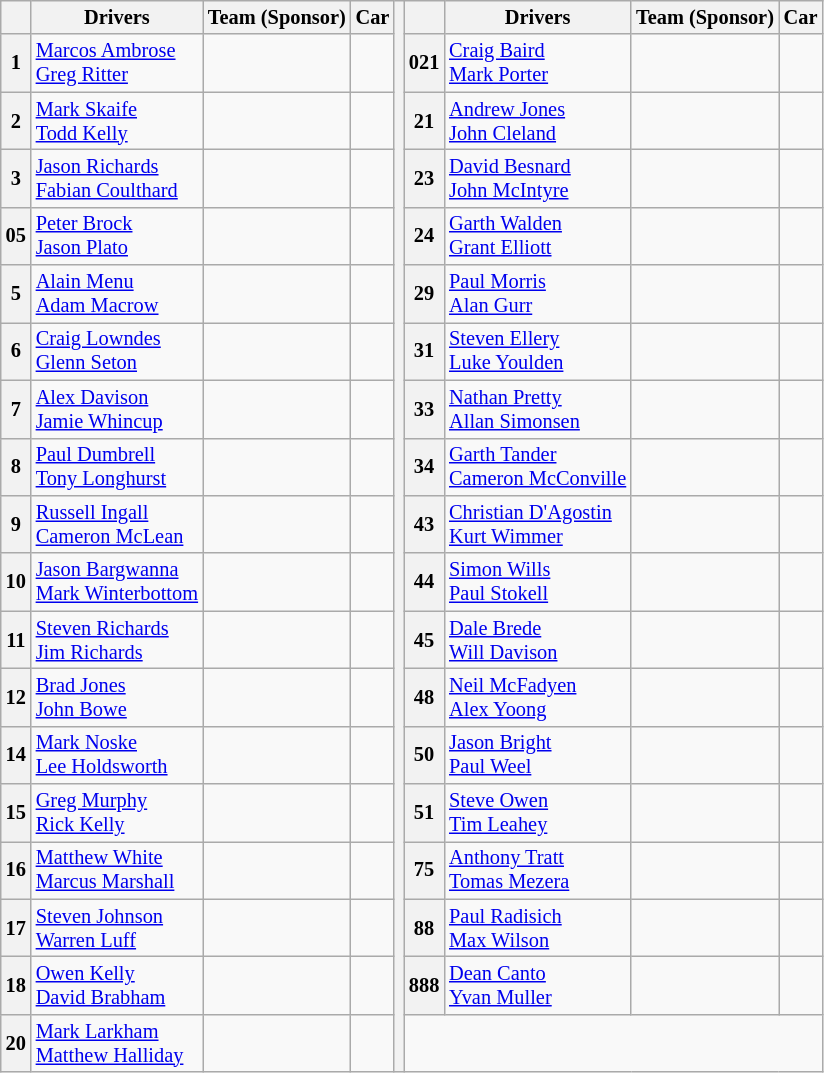<table class="wikitable" style="font-size: 85%;">
<tr>
<th></th>
<th>Drivers</th>
<th>Team (Sponsor)</th>
<th>Car</th>
<th rowspan="19"></th>
<th></th>
<th>Drivers</th>
<th>Team (Sponsor)</th>
<th>Car</th>
</tr>
<tr>
<th>1</th>
<td> <a href='#'>Marcos Ambrose</a><br> <a href='#'>Greg Ritter</a></td>
<td><br></td>
<td></td>
<th>021</th>
<td> <a href='#'>Craig Baird</a><br> <a href='#'>Mark Porter</a></td>
<td><br></td>
<td></td>
</tr>
<tr>
<th>2</th>
<td> <a href='#'>Mark Skaife</a><br> <a href='#'>Todd Kelly</a></td>
<td><br></td>
<td></td>
<th>21</th>
<td> <a href='#'>Andrew Jones</a><br> <a href='#'>John Cleland</a></td>
<td><br></td>
<td></td>
</tr>
<tr>
<th>3</th>
<td> <a href='#'>Jason Richards</a><br> <a href='#'>Fabian Coulthard</a></td>
<td><br></td>
<td></td>
<th>23</th>
<td> <a href='#'>David Besnard</a><br> <a href='#'>John McIntyre</a></td>
<td><br></td>
<td></td>
</tr>
<tr>
<th>05</th>
<td> <a href='#'>Peter Brock</a><br> <a href='#'>Jason Plato</a></td>
<td><br></td>
<td></td>
<th>24</th>
<td> <a href='#'>Garth Walden</a><br> <a href='#'>Grant Elliott</a></td>
<td><br></td>
<td></td>
</tr>
<tr>
<th>5</th>
<td> <a href='#'>Alain Menu</a><br> <a href='#'>Adam Macrow</a></td>
<td><br></td>
<td></td>
<th>29</th>
<td> <a href='#'>Paul Morris</a><br> <a href='#'>Alan Gurr</a></td>
<td><br></td>
<td></td>
</tr>
<tr>
<th>6</th>
<td> <a href='#'>Craig Lowndes</a><br> <a href='#'>Glenn Seton</a></td>
<td><br></td>
<td></td>
<th>31</th>
<td> <a href='#'>Steven Ellery</a><br> <a href='#'>Luke Youlden</a></td>
<td><br></td>
<td></td>
</tr>
<tr>
<th>7</th>
<td> <a href='#'>Alex Davison</a><br> <a href='#'>Jamie Whincup</a></td>
<td><br></td>
<td></td>
<th>33</th>
<td> <a href='#'>Nathan Pretty</a><br> <a href='#'>Allan Simonsen</a></td>
<td><br></td>
<td></td>
</tr>
<tr>
<th>8</th>
<td> <a href='#'>Paul Dumbrell</a><br> <a href='#'>Tony Longhurst</a></td>
<td><br></td>
<td></td>
<th>34</th>
<td> <a href='#'>Garth Tander</a><br> <a href='#'>Cameron McConville</a></td>
<td><br></td>
<td></td>
</tr>
<tr>
<th>9</th>
<td> <a href='#'>Russell Ingall</a><br> <a href='#'>Cameron McLean</a></td>
<td><br></td>
<td></td>
<th>43</th>
<td> <a href='#'>Christian D'Agostin</a><br> <a href='#'>Kurt Wimmer</a></td>
<td><br></td>
<td></td>
</tr>
<tr>
<th>10</th>
<td> <a href='#'>Jason Bargwanna</a><br> <a href='#'>Mark Winterbottom</a></td>
<td><br></td>
<td></td>
<th>44</th>
<td> <a href='#'>Simon Wills</a><br> <a href='#'>Paul Stokell</a></td>
<td><br></td>
<td></td>
</tr>
<tr>
<th>11</th>
<td> <a href='#'>Steven Richards</a><br> <a href='#'>Jim Richards</a></td>
<td><br></td>
<td></td>
<th>45</th>
<td> <a href='#'>Dale Brede</a><br> <a href='#'>Will Davison</a></td>
<td><br></td>
<td></td>
</tr>
<tr>
<th>12</th>
<td> <a href='#'>Brad Jones</a><br> <a href='#'>John Bowe</a></td>
<td><br></td>
<td></td>
<th>48</th>
<td> <a href='#'>Neil McFadyen</a><br> <a href='#'>Alex Yoong</a></td>
<td><br></td>
<td></td>
</tr>
<tr>
<th>14</th>
<td> <a href='#'>Mark Noske</a><br> <a href='#'>Lee Holdsworth</a></td>
<td><br></td>
<td></td>
<th>50</th>
<td> <a href='#'>Jason Bright</a><br> <a href='#'>Paul Weel</a></td>
<td><br></td>
<td></td>
</tr>
<tr>
<th>15</th>
<td> <a href='#'>Greg Murphy</a><br> <a href='#'>Rick Kelly</a></td>
<td><br></td>
<td></td>
<th>51</th>
<td> <a href='#'>Steve Owen</a><br> <a href='#'>Tim Leahey</a></td>
<td><br></td>
<td></td>
</tr>
<tr>
<th>16</th>
<td> <a href='#'>Matthew White</a><br> <a href='#'>Marcus Marshall</a></td>
<td><br></td>
<td></td>
<th>75</th>
<td> <a href='#'>Anthony Tratt</a><br> <a href='#'>Tomas Mezera</a></td>
<td><br></td>
<td></td>
</tr>
<tr>
<th>17</th>
<td> <a href='#'>Steven Johnson</a><br> <a href='#'>Warren Luff</a></td>
<td><br></td>
<td></td>
<th>88</th>
<td> <a href='#'>Paul Radisich</a><br> <a href='#'>Max Wilson</a></td>
<td><br></td>
<td></td>
</tr>
<tr>
<th>18</th>
<td> <a href='#'>Owen Kelly</a><br> <a href='#'>David Brabham</a></td>
<td><br></td>
<td></td>
<th>888</th>
<td> <a href='#'>Dean Canto</a><br> <a href='#'>Yvan Muller</a></td>
<td><br></td>
<td></td>
</tr>
<tr>
<th>20</th>
<td> <a href='#'>Mark Larkham</a><br> <a href='#'>Matthew Halliday</a></td>
<td><br></td>
<td></td>
<td colspan=4></td>
</tr>
</table>
